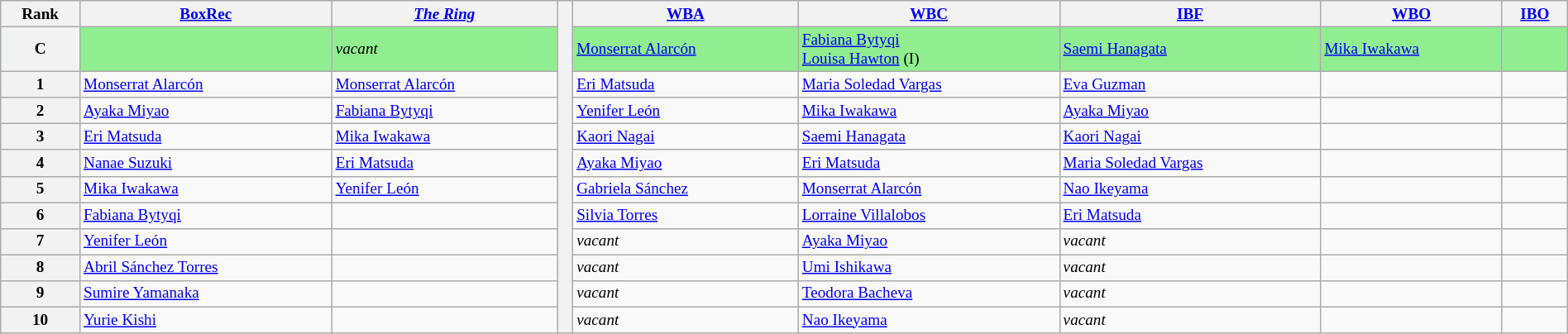<table class="wikitable" style="text-align:left; font-size:80%; width:100%;">
<tr>
<th>Rank</th>
<th><a href='#'>BoxRec</a></th>
<th><em><a href='#'>The Ring</a></em></th>
<th rowspan="12" style="width:1%;"></th>
<th><a href='#'>WBA</a></th>
<th><a href='#'>WBC</a></th>
<th><a href='#'>IBF</a></th>
<th><a href='#'>WBO</a></th>
<th><a href='#'>IBO</a></th>
</tr>
<tr style="background:lightgreen;">
<th scope="row">C</th>
<td></td>
<td><em>vacant</em></td>
<td> <a href='#'>Monserrat Alarcón</a></td>
<td> <a href='#'>Fabiana Bytyqi</a><br> <a href='#'>Louisa Hawton</a> (I)</td>
<td> <a href='#'>Saemi Hanagata</a></td>
<td> <a href='#'>Mika Iwakawa</a></td>
<td></td>
</tr>
<tr>
<th scope="row">1</th>
<td> <a href='#'>Monserrat Alarcón</a></td>
<td> <a href='#'>Monserrat Alarcón</a></td>
<td> <a href='#'>Eri Matsuda</a></td>
<td> <a href='#'>Maria Soledad Vargas</a></td>
<td> <a href='#'>Eva Guzman</a></td>
<td></td>
<td></td>
</tr>
<tr>
<th scope="row">2</th>
<td> <a href='#'>Ayaka Miyao</a></td>
<td> <a href='#'>Fabiana Bytyqi</a></td>
<td> <a href='#'>Yenifer León</a></td>
<td> <a href='#'>Mika Iwakawa</a></td>
<td> <a href='#'>Ayaka Miyao</a></td>
<td></td>
<td></td>
</tr>
<tr>
<th scope="row">3</th>
<td> <a href='#'>Eri Matsuda</a></td>
<td> <a href='#'>Mika Iwakawa</a></td>
<td> <a href='#'>Kaori Nagai</a></td>
<td> <a href='#'>Saemi Hanagata</a></td>
<td> <a href='#'>Kaori Nagai</a></td>
<td></td>
<td></td>
</tr>
<tr>
<th scope="row">4</th>
<td> <a href='#'>Nanae Suzuki</a></td>
<td> <a href='#'>Eri Matsuda</a></td>
<td> <a href='#'>Ayaka Miyao</a></td>
<td> <a href='#'>Eri Matsuda</a></td>
<td> <a href='#'>Maria Soledad Vargas</a></td>
<td></td>
<td></td>
</tr>
<tr>
<th scope="row">5</th>
<td> <a href='#'>Mika Iwakawa</a></td>
<td> <a href='#'>Yenifer León</a></td>
<td> <a href='#'>Gabriela Sánchez</a></td>
<td> <a href='#'>Monserrat Alarcón</a></td>
<td> <a href='#'>Nao Ikeyama</a></td>
<td></td>
<td></td>
</tr>
<tr>
<th scope="row">6</th>
<td> <a href='#'>Fabiana Bytyqi</a></td>
<td></td>
<td> <a href='#'>Silvia Torres</a></td>
<td> <a href='#'>Lorraine Villalobos</a></td>
<td> <a href='#'>Eri Matsuda</a></td>
<td></td>
<td></td>
</tr>
<tr>
<th scope="row">7</th>
<td> <a href='#'>Yenifer León</a></td>
<td></td>
<td><em>vacant</em></td>
<td> <a href='#'>Ayaka Miyao</a></td>
<td><em>vacant</em></td>
<td></td>
<td></td>
</tr>
<tr>
<th scope="row">8</th>
<td> <a href='#'>Abril Sánchez Torres</a></td>
<td></td>
<td><em>vacant</em></td>
<td> <a href='#'>Umi Ishikawa</a></td>
<td><em>vacant</em></td>
<td></td>
<td></td>
</tr>
<tr>
<th scope="row">9</th>
<td> <a href='#'>Sumire Yamanaka</a></td>
<td></td>
<td><em>vacant</em></td>
<td> <a href='#'>Teodora Bacheva</a></td>
<td><em>vacant</em></td>
<td></td>
<td></td>
</tr>
<tr>
<th scope="row">10</th>
<td> <a href='#'>Yurie Kishi</a></td>
<td></td>
<td><em>vacant</em></td>
<td> <a href='#'>Nao Ikeyama</a></td>
<td><em>vacant</em></td>
<td></td>
<td></td>
</tr>
</table>
